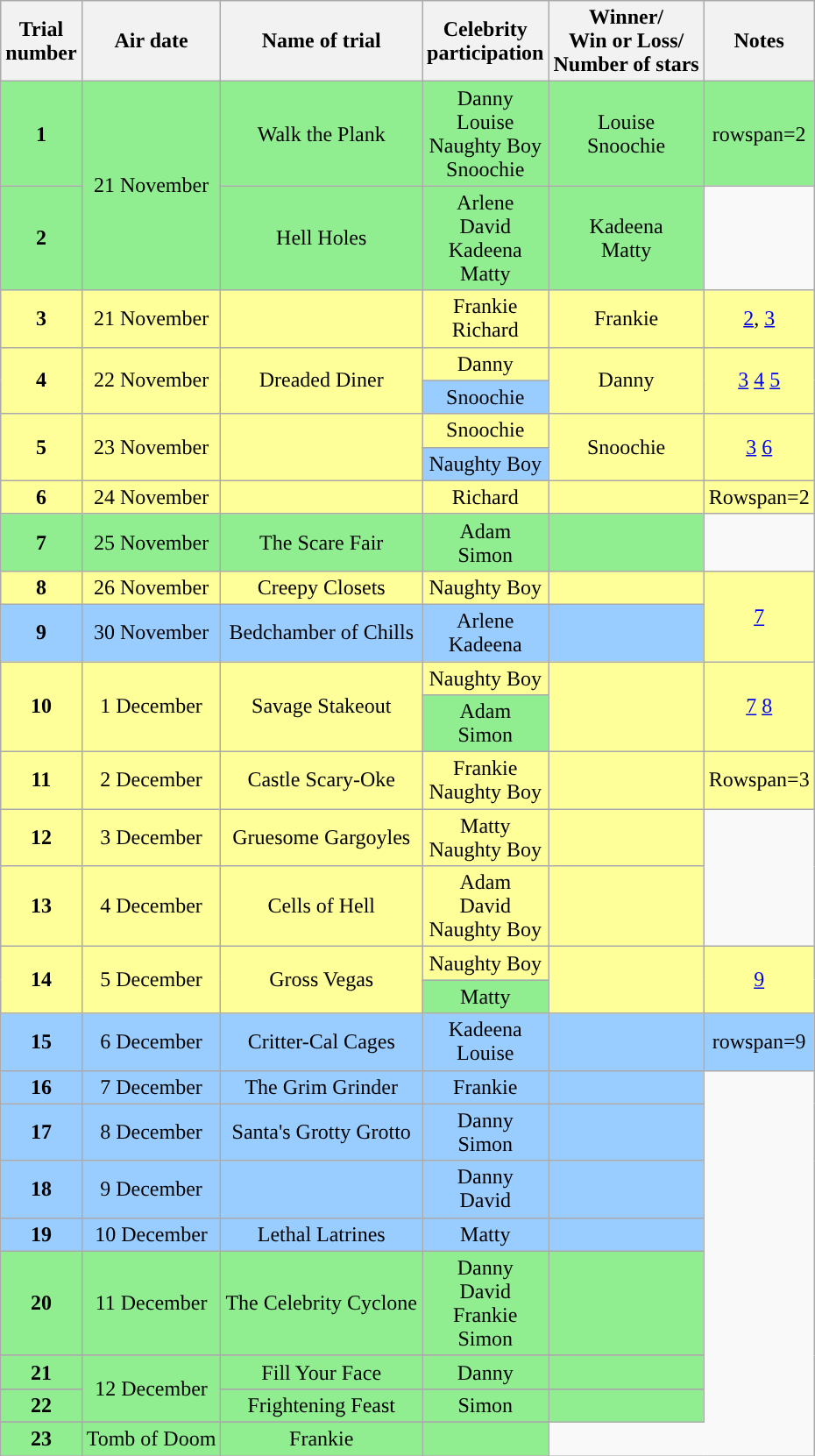<table class=wikitable style="text-align:center">
<tr>
<th scope="col">Trial<br>number</th>
<th scope="col">Air date</th>
<th scope="col">Name of trial</th>
<th scope="col">Celebrity<br>participation</th>
<th scope="col">Winner/<br>Win or Loss/<br>Number of stars</th>
<th scope="col">Notes</th>
</tr>
<tr style="background:lightgreen;" |>
<td><strong>1</strong></td>
<td rowspan="2">21 November</td>
<td>Walk the Plank</td>
<td>Danny<br>Louise<br>Naughty Boy<br>Snoochie</td>
<td>Louise<br>Snoochie</td>
<td>rowspan=2 </td>
</tr>
<tr style="background:lightgreen;" |>
<td><strong>2</strong></td>
<td>Hell Holes</td>
<td>Arlene<br>David<br>Kadeena<br>Matty</td>
<td>Kadeena<br>Matty</td>
</tr>
<tr style="background:#FFFF99;" |>
<td><strong>3</strong></td>
<td>21 November</td>
<td></td>
<td>Frankie<br>Richard</td>
<td>Frankie</td>
<td><a href='#'>2</a>, <a href='#'>3</a></td>
</tr>
<tr style="background:#ff9;">
<td rowspan="2"><strong>4</strong></td>
<td rowspan="2">22 November</td>
<td rowspan="2">Dreaded Diner</td>
<td>Danny</td>
<td rowspan="2">Danny</td>
<td rowspan="2"><a href='#'>3</a> <a href='#'>4</a> <a href='#'>5</a></td>
</tr>
<tr style="background:#99CCFF;">
<td>Snoochie</td>
</tr>
<tr style="background:#ff9;">
<td rowspan=2><strong>5</strong></td>
<td rowspan=2>23 November</td>
<td rowspan=2></td>
<td>Snoochie</td>
<td rowspan=2>Snoochie</td>
<td rowspan=2><a href='#'>3</a> <a href='#'>6</a></td>
</tr>
<tr style="background:#99CCFF;">
<td>Naughty Boy</td>
</tr>
<tr style="background:#FFFF99;|">
<td><strong>6</strong></td>
<td>24 November</td>
<td></td>
<td>Richard</td>
<td></td>
<td>Rowspan=2</td>
</tr>
<tr style="background:lightgreen"|>
<td><strong>7</strong></td>
<td>25 November</td>
<td>The Scare Fair</td>
<td>Adam<br>Simon</td>
<td></td>
</tr>
<tr style="background:#FFFF99;|">
<td><strong>8</strong></td>
<td>26 November</td>
<td>Creepy Closets</td>
<td>Naughty Boy</td>
<td></td>
<td Rowspan=2><a href='#'>7</a></td>
</tr>
<tr style="background:#99CCFF;|">
<td><strong>9</strong></td>
<td>30 November</td>
<td>Bedchamber of Chills</td>
<td>Arlene<br>Kadeena</td>
<td></td>
</tr>
<tr style="background:#FFFF99;|">
<td rowspan=2><strong>10</strong></td>
<td rowspan=2>1 December</td>
<td rowspan=2>Savage Stakeout</td>
<td>Naughty Boy</td>
<td rowspan=2></td>
<td Rowspan=2><a href='#'>7</a> <a href='#'>8</a></td>
</tr>
<tr style="background:lightgreen"|>
<td>Adam<br>Simon</td>
</tr>
<tr style="background:#FFFF99;|">
<td><strong>11</strong></td>
<td>2 December</td>
<td>Castle Scary-Oke</td>
<td>Frankie<br>Naughty Boy</td>
<td></td>
<td>Rowspan=3</td>
</tr>
<tr style="background:#FFFF99;|">
<td><strong>12</strong></td>
<td>3 December</td>
<td>Gruesome Gargoyles</td>
<td>Matty<br>Naughty Boy</td>
<td></td>
</tr>
<tr style="background:#FFFF99;|">
<td><strong>13</strong></td>
<td>4 December</td>
<td>Cells of Hell</td>
<td>Adam<br>David<br>Naughty Boy</td>
<td></td>
</tr>
<tr style="background:#FFFF99;|">
<td rowspan=2><strong>14</strong></td>
<td rowspan=2>5 December</td>
<td rowspan=2>Gross Vegas</td>
<td>Naughty Boy</td>
<td rowspan=2></td>
<td rowspan=2><a href='#'>9</a></td>
</tr>
<tr style="background:lightgreen"|>
<td>Matty</td>
</tr>
<tr style="background:#99CCFF;|">
<td><strong>15</strong></td>
<td>6 December</td>
<td>Critter-Cal Cages</td>
<td>Kadeena<br>Louise</td>
<td></td>
<td>rowspan=9 </td>
</tr>
<tr style="background:#99CCFF;|">
<td><strong>16</strong></td>
<td>7 December</td>
<td>The Grim Grinder</td>
<td>Frankie</td>
<td></td>
</tr>
<tr style="background:#99CCFF;|">
<td><strong>17</strong></td>
<td>8 December</td>
<td>Santa's Grotty Grotto</td>
<td>Danny<br>Simon</td>
<td></td>
</tr>
<tr style="background:#99CCFF;|">
<td><strong>18</strong></td>
<td>9 December</td>
<td></td>
<td>Danny<br>David</td>
<td></td>
</tr>
<tr style="background:#99CCFF;|">
<td><strong>19</strong></td>
<td>10 December</td>
<td>Lethal Latrines</td>
<td>Matty</td>
<td></td>
</tr>
<tr style="background:lightgreen"|>
<td><strong>20</strong></td>
<td>11 December</td>
<td>The Celebrity Cyclone</td>
<td>Danny <br> David <br> Frankie <br> Simon</td>
<td></td>
</tr>
<tr>
</tr>
<tr style="background:lightgreen;">
<td><strong>21</strong></td>
<td rowspan="3">12 December</td>
<td>Fill Your Face</td>
<td>Danny</td>
<td></td>
</tr>
<tr>
</tr>
<tr style="background:lightgreen;">
<td><strong>22</strong></td>
<td>Frightening Feast</td>
<td>Simon</td>
<td></td>
</tr>
<tr>
</tr>
<tr style="background:lightgreen;">
<td><strong>23</strong></td>
<td>Tomb of Doom</td>
<td>Frankie</td>
<td></td>
</tr>
<tr>
</tr>
</table>
